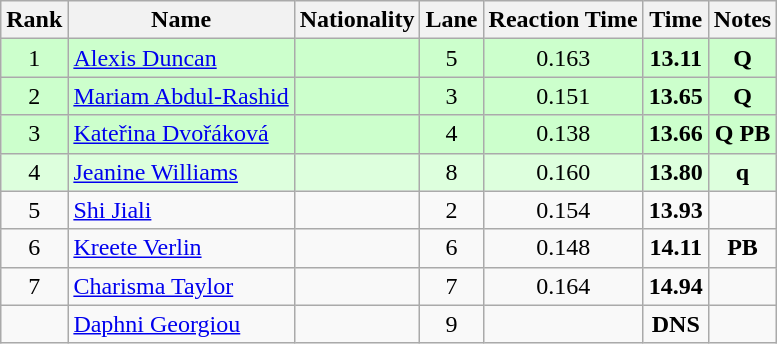<table class="wikitable sortable" style="text-align:center">
<tr>
<th>Rank</th>
<th>Name</th>
<th>Nationality</th>
<th>Lane</th>
<th>Reaction Time</th>
<th>Time</th>
<th>Notes</th>
</tr>
<tr bgcolor=ccffcc>
<td>1</td>
<td align=left><a href='#'>Alexis Duncan</a></td>
<td align=left></td>
<td>5</td>
<td>0.163</td>
<td><strong>13.11</strong></td>
<td><strong>Q</strong></td>
</tr>
<tr bgcolor=ccffcc>
<td>2</td>
<td align=left><a href='#'>Mariam Abdul-Rashid</a></td>
<td align=left></td>
<td>3</td>
<td>0.151</td>
<td><strong>13.65</strong></td>
<td><strong>Q</strong></td>
</tr>
<tr bgcolor=ccffcc>
<td>3</td>
<td align=left><a href='#'>Kateřina Dvořáková</a></td>
<td align=left></td>
<td>4</td>
<td>0.138</td>
<td><strong>13.66</strong></td>
<td><strong>Q PB</strong></td>
</tr>
<tr bgcolor=ddffdd>
<td>4</td>
<td align=left><a href='#'>Jeanine Williams</a></td>
<td align=left></td>
<td>8</td>
<td>0.160</td>
<td><strong>13.80</strong></td>
<td><strong>q</strong></td>
</tr>
<tr>
<td>5</td>
<td align=left><a href='#'>Shi Jiali</a></td>
<td align=left></td>
<td>2</td>
<td>0.154</td>
<td><strong>13.93</strong></td>
<td></td>
</tr>
<tr>
<td>6</td>
<td align=left><a href='#'>Kreete Verlin</a></td>
<td align=left></td>
<td>6</td>
<td>0.148</td>
<td><strong>14.11</strong></td>
<td><strong>PB</strong></td>
</tr>
<tr>
<td>7</td>
<td align=left><a href='#'>Charisma Taylor</a></td>
<td align=left></td>
<td>7</td>
<td>0.164</td>
<td><strong>14.94</strong></td>
<td></td>
</tr>
<tr>
<td></td>
<td align=left><a href='#'>Daphni Georgiou</a></td>
<td align=left></td>
<td>9</td>
<td></td>
<td><strong>DNS</strong></td>
<td></td>
</tr>
</table>
